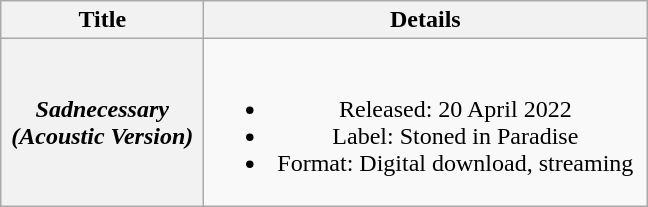<table class="wikitable plainrowheaders" style="text-align:center;">
<tr>
<th scope="col" style="width:8em;">Title</th>
<th scope="col" style="width:18em;">Details</th>
</tr>
<tr>
<th scope="row"><em>Sadnecessary (Acoustic Version)</em></th>
<td><br><ul><li>Released: 20 April 2022</li><li>Label: Stoned in Paradise</li><li>Format: Digital download, streaming</li></ul></td>
</tr>
</table>
